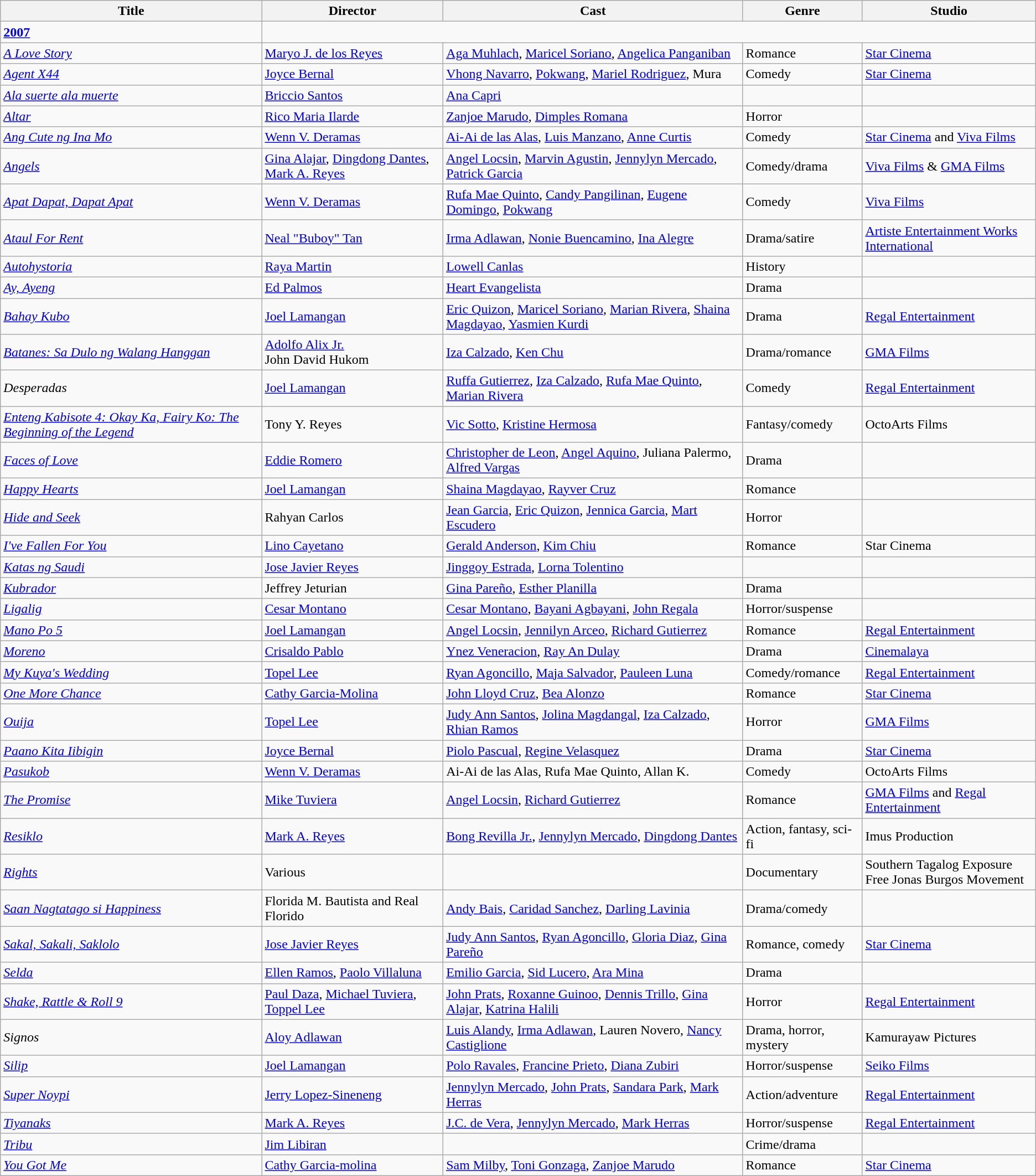<table class="wikitable">
<tr>
<th>Title</th>
<th>Director</th>
<th>Cast</th>
<th>Genre</th>
<th>Studio</th>
</tr>
<tr>
<td><strong><a href='#'>2007</a></strong></td>
</tr>
<tr>
<td><em><a href='#'>A Love Story</a></em></td>
<td><a href='#'>Maryo J. de los Reyes</a></td>
<td><a href='#'>Aga Muhlach</a>, <a href='#'>Maricel Soriano</a>, <a href='#'>Angelica Panganiban</a></td>
<td>Romance</td>
<td><a href='#'>Star Cinema</a></td>
</tr>
<tr>
<td><em><a href='#'>Agent X44</a></em></td>
<td><a href='#'>Joyce Bernal</a></td>
<td><a href='#'>Vhong Navarro</a>, <a href='#'>Pokwang</a>, <a href='#'>Mariel Rodriguez</a>, Mura</td>
<td>Comedy</td>
<td><a href='#'>Star Cinema</a></td>
</tr>
<tr>
<td><em><a href='#'>Ala suerte ala muerte</a></em></td>
<td><a href='#'>Briccio Santos</a></td>
<td><a href='#'>Ana Capri</a></td>
<td></td>
<td></td>
</tr>
<tr>
<td><em><a href='#'>Altar</a></em></td>
<td><a href='#'>Rico Maria Ilarde</a></td>
<td><a href='#'>Zanjoe Marudo</a>, <a href='#'>Dimples Romana</a></td>
<td>Horror</td>
<td></td>
</tr>
<tr>
<td><em><a href='#'>Ang Cute ng Ina Mo</a></em></td>
<td><a href='#'>Wenn V. Deramas</a></td>
<td><a href='#'>Ai-Ai de las Alas</a>, <a href='#'>Luis Manzano</a>, <a href='#'>Anne Curtis</a></td>
<td>Comedy</td>
<td><a href='#'>Star Cinema</a> and <a href='#'>Viva Films</a></td>
</tr>
<tr>
<td><em><a href='#'>Angels</a></em></td>
<td><a href='#'>Gina Alajar</a>, <a href='#'>Dingdong Dantes</a>, <a href='#'>Mark A. Reyes</a></td>
<td><a href='#'>Angel Locsin</a>, <a href='#'>Marvin Agustin</a>, <a href='#'>Jennylyn Mercado</a>, <a href='#'>Patrick Garcia</a></td>
<td>Comedy/drama</td>
<td><a href='#'>Viva Films</a> & <a href='#'>GMA Films</a></td>
</tr>
<tr>
<td><em><a href='#'>Apat Dapat, Dapat Apat</a></em></td>
<td><a href='#'>Wenn V. Deramas</a></td>
<td><a href='#'>Rufa Mae Quinto</a>, <a href='#'>Candy Pangilinan</a>, <a href='#'>Eugene Domingo</a>, <a href='#'>Pokwang</a></td>
<td>Comedy</td>
<td><a href='#'>Viva Films</a></td>
</tr>
<tr>
<td><em><a href='#'>Ataul For Rent</a></em></td>
<td><a href='#'>Neal "Buboy" Tan</a></td>
<td><a href='#'>Irma Adlawan</a>, <a href='#'>Nonie Buencamino</a>, <a href='#'>Ina Alegre</a></td>
<td>Drama/satire</td>
<td><a href='#'>Artiste Entertainment Works International</a></td>
</tr>
<tr>
<td><em><a href='#'>Autohystoria</a></em></td>
<td><a href='#'>Raya Martin</a></td>
<td><a href='#'>Lowell Canlas</a></td>
<td>History</td>
<td></td>
</tr>
<tr>
<td><em><a href='#'>Ay, Ayeng</a></em></td>
<td><a href='#'>Ed Palmos</a></td>
<td><a href='#'>Heart Evangelista</a></td>
<td>Drama</td>
<td></td>
</tr>
<tr>
<td><em><a href='#'>Bahay Kubo</a></em></td>
<td><a href='#'>Joel Lamangan</a></td>
<td><a href='#'>Eric Quizon</a>, <a href='#'>Maricel Soriano</a>, <a href='#'>Marian Rivera</a>, <a href='#'>Shaina Magdayao</a>, <a href='#'>Yasmien Kurdi</a></td>
<td>Drama</td>
<td><a href='#'>Regal Entertainment</a></td>
</tr>
<tr>
<td><em><a href='#'>Batanes: Sa Dulo ng Walang Hanggan</a></em></td>
<td><a href='#'>Adolfo Alix Jr.</a> <br> John David Hukom</td>
<td><a href='#'>Iza Calzado</a>, <a href='#'>Ken Chu</a></td>
<td>Drama/romance</td>
<td><a href='#'>GMA Films</a></td>
</tr>
<tr>
<td><em>Desperadas</em></td>
<td><a href='#'>Joel Lamangan</a></td>
<td><a href='#'>Ruffa Gutierrez</a>, <a href='#'>Iza Calzado</a>, <a href='#'>Rufa Mae Quinto</a>, <a href='#'>Marian Rivera</a></td>
<td>Comedy</td>
<td><a href='#'>Regal Entertainment</a></td>
</tr>
<tr>
<td><em><a href='#'>Enteng Kabisote 4: Okay Ka, Fairy Ko: The Beginning of the Legend</a></em></td>
<td>Tony Y. Reyes</td>
<td><a href='#'>Vic Sotto</a>, <a href='#'>Kristine Hermosa</a></td>
<td>Fantasy/comedy</td>
<td>OctoArts Films</td>
</tr>
<tr>
<td><em><a href='#'>Faces of Love</a></em></td>
<td><a href='#'>Eddie Romero</a></td>
<td><a href='#'>Christopher de Leon</a>, <a href='#'>Angel Aquino</a>, Juliana Palermo, <a href='#'>Alfred Vargas</a></td>
<td>Drama</td>
<td></td>
</tr>
<tr>
<td><em><a href='#'>Happy Hearts</a></em></td>
<td><a href='#'>Joel Lamangan</a></td>
<td><a href='#'>Shaina Magdayao</a>, <a href='#'>Rayver Cruz</a></td>
<td>Romance</td>
<td></td>
</tr>
<tr>
<td><em><a href='#'>Hide and Seek</a></em></td>
<td>Rahyan Carlos</td>
<td><a href='#'>Jean Garcia</a>, <a href='#'>Eric Quizon</a>, <a href='#'>Jennica Garcia</a>, <a href='#'>Mart Escudero</a></td>
<td>Horror</td>
<td></td>
</tr>
<tr>
<td><em><a href='#'>I've Fallen For You</a></em></td>
<td><a href='#'>Lino Cayetano</a></td>
<td><a href='#'>Gerald Anderson</a>, <a href='#'>Kim Chiu</a></td>
<td>Romance</td>
<td>Star Cinema</td>
</tr>
<tr>
<td><em><a href='#'>Katas ng Saudi</a></em></td>
<td><a href='#'>Jose Javier Reyes</a></td>
<td><a href='#'>Jinggoy Estrada</a>, <a href='#'>Lorna Tolentino</a></td>
<td></td>
<td></td>
</tr>
<tr>
<td><em><a href='#'>Kubrador</a></em></td>
<td>Jeffrey Jeturian</td>
<td><a href='#'>Gina Pareño</a>, <a href='#'>Esther Planilla</a></td>
<td>Drama</td>
<td></td>
</tr>
<tr>
<td><em><a href='#'>Ligalig</a></em></td>
<td><a href='#'>Cesar Montano</a></td>
<td><a href='#'>Cesar Montano</a>, <a href='#'>Bayani Agbayani</a>, <a href='#'>John Regala</a></td>
<td>Horror/suspense</td>
<td></td>
</tr>
<tr>
<td><em><a href='#'>Mano Po 5</a></em></td>
<td><a href='#'>Joel Lamangan</a></td>
<td><a href='#'>Angel Locsin</a>, <a href='#'>Jennilyn Arceo</a>, <a href='#'>Richard Gutierrez</a></td>
<td>Romance</td>
<td><a href='#'>Regal Entertainment</a></td>
</tr>
<tr>
<td><em><a href='#'>Moreno</a></em></td>
<td><a href='#'>Crisaldo Pablo</a></td>
<td><a href='#'>Ynez Veneracion</a>, <a href='#'>Ray An Dulay</a></td>
<td>Drama</td>
<td><a href='#'>Cinemalaya</a></td>
</tr>
<tr>
<td><em><a href='#'>My Kuya's Wedding</a></em></td>
<td><a href='#'>Topel Lee</a></td>
<td><a href='#'>Ryan Agoncillo</a>, <a href='#'>Maja Salvador</a>, <a href='#'>Pauleen Luna</a></td>
<td>Comedy/romance</td>
<td><a href='#'>Regal Entertainment</a></td>
</tr>
<tr>
<td><em><a href='#'>One More Chance</a></em></td>
<td><a href='#'>Cathy Garcia-Molina</a></td>
<td><a href='#'>John Lloyd Cruz</a>, <a href='#'>Bea Alonzo</a></td>
<td>Romance</td>
<td><a href='#'>Star Cinema</a></td>
</tr>
<tr>
<td><em><a href='#'>Ouija</a></em></td>
<td><a href='#'>Topel Lee</a></td>
<td><a href='#'>Judy Ann Santos</a>, <a href='#'>Jolina Magdangal</a>, <a href='#'>Iza Calzado</a>, <a href='#'>Rhian Ramos</a></td>
<td>Horror</td>
<td><a href='#'>GMA Films</a></td>
</tr>
<tr>
<td><em><a href='#'>Paano Kita Iibigin</a></em></td>
<td><a href='#'>Joyce Bernal</a></td>
<td><a href='#'>Piolo Pascual</a>, <a href='#'>Regine Velasquez</a></td>
<td>Drama</td>
<td><a href='#'>Star Cinema</a></td>
</tr>
<tr>
<td><em><a href='#'>Pasukob</a></em></td>
<td><a href='#'>Wenn V. Deramas</a></td>
<td>Ai-Ai de las Alas, Rufa Mae Quinto, Allan K.</td>
<td>Comedy</td>
<td>OctoArts Films</td>
</tr>
<tr>
<td><em><a href='#'>The Promise</a></em></td>
<td><a href='#'>Mike Tuviera</a></td>
<td><a href='#'>Angel Locsin</a>, <a href='#'>Richard Gutierrez</a></td>
<td>Romance</td>
<td><a href='#'>GMA Films</a> and <a href='#'>Regal Entertainment</a></td>
</tr>
<tr>
<td><em><a href='#'>Resiklo</a></em></td>
<td><a href='#'>Mark A. Reyes</a></td>
<td><a href='#'>Bong Revilla Jr.</a>, <a href='#'>Jennylyn Mercado</a>, <a href='#'>Dingdong Dantes</a></td>
<td>Action, fantasy, sci-fi</td>
<td>Imus Production</td>
</tr>
<tr>
<td><em><a href='#'>Rights</a></em></td>
<td>Various</td>
<td></td>
<td>Documentary</td>
<td>Southern Tagalog Exposure<br>Free Jonas Burgos Movement</td>
</tr>
<tr>
<td><em><a href='#'>Saan Nagtatago si Happiness</a></em></td>
<td>Florida M. Bautista and Real Florido</td>
<td><a href='#'>Andy Bais</a>, <a href='#'>Caridad Sanchez</a>, <a href='#'>Darling Lavinia</a></td>
<td>Drama/comedy</td>
<td></td>
</tr>
<tr>
<td><em><a href='#'>Sakal, Sakali, Saklolo</a></em></td>
<td><a href='#'>Jose Javier Reyes</a></td>
<td><a href='#'>Judy Ann Santos</a>, <a href='#'>Ryan Agoncillo</a>, <a href='#'>Gloria Diaz</a>, <a href='#'>Gina Pareño</a></td>
<td>Romance, comedy</td>
<td><a href='#'>Star Cinema</a></td>
</tr>
<tr>
<td><em><a href='#'>Selda</a></em></td>
<td><a href='#'>Ellen Ramos</a>, <a href='#'>Paolo Villaluna</a></td>
<td><a href='#'>Emilio Garcia</a>, <a href='#'>Sid Lucero</a>, <a href='#'>Ara Mina</a></td>
<td>Drama</td>
<td></td>
</tr>
<tr>
<td><em><a href='#'>Shake, Rattle & Roll 9</a></em></td>
<td><a href='#'>Paul Daza</a>, <a href='#'>Michael Tuviera</a>, <a href='#'>Toppel Lee</a></td>
<td><a href='#'>John Prats</a>, <a href='#'>Roxanne Guinoo</a>, <a href='#'>Dennis Trillo</a>, <a href='#'>Gina Alajar</a>, <a href='#'>Katrina Halili</a></td>
<td>Horror</td>
<td><a href='#'>Regal Entertainment</a></td>
</tr>
<tr>
<td><em>Signos</em></td>
<td><a href='#'>Aloy Adlawan</a></td>
<td><a href='#'>Luis Alandy</a>, <a href='#'>Irma Adlawan</a>, Lauren Novero, <a href='#'>Nancy Castiglione</a></td>
<td>Drama, horror, mystery</td>
<td>Kamurayaw Pictures</td>
</tr>
<tr>
<td><em><a href='#'>Silip</a></em></td>
<td><a href='#'>Joel Lamangan</a></td>
<td><a href='#'>Polo Ravales</a>, <a href='#'>Francine Prieto</a>, <a href='#'>Diana Zubiri</a></td>
<td>Horror/suspense</td>
<td><a href='#'>Seiko Films</a></td>
</tr>
<tr>
<td><em><a href='#'>Super Noypi</a></em></td>
<td><a href='#'>Jerry Lopez-Sineneng</a></td>
<td><a href='#'>Jennylyn Mercado</a>, <a href='#'>John Prats</a>, <a href='#'>Sandara Park</a>, <a href='#'>Mark Herras</a></td>
<td>Action/adventure</td>
<td><a href='#'>Regal Entertainment</a></td>
</tr>
<tr>
<td><em><a href='#'>Tiyanaks</a></em></td>
<td><a href='#'>Mark A. Reyes</a></td>
<td><a href='#'>J.C. de Vera</a>, <a href='#'>Jennylyn Mercado</a>, <a href='#'>Mark Herras</a></td>
<td>Horror/suspense</td>
<td><a href='#'>Regal Entertainment</a></td>
</tr>
<tr>
<td><em><a href='#'>Tribu</a></em></td>
<td><a href='#'>Jim Libiran</a></td>
<td></td>
<td>Crime/drama</td>
<td></td>
</tr>
<tr>
<td><em><a href='#'>You Got Me</a></em></td>
<td><a href='#'>Cathy Garcia-molina</a></td>
<td><a href='#'>Sam Milby</a>, <a href='#'>Toni Gonzaga</a>, <a href='#'>Zanjoe Marudo</a></td>
<td>Romance</td>
<td><a href='#'>Star Cinema</a></td>
</tr>
</table>
